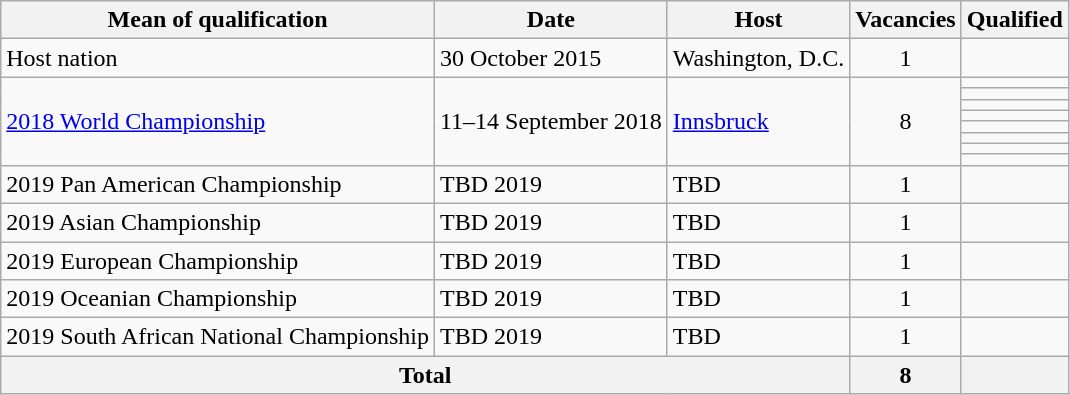<table class="wikitable">
<tr>
<th>Mean of qualification</th>
<th>Date</th>
<th>Host</th>
<th>Vacancies</th>
<th>Qualified</th>
</tr>
<tr>
<td>Host nation</td>
<td>30 October 2015</td>
<td> Washington, D.C.</td>
<td style="text-align:center;">1</td>
<td></td>
</tr>
<tr>
<td rowspan=8><a href='#'>2018 World Championship</a></td>
<td rowspan=8>11–14 September 2018</td>
<td rowspan=8> <a href='#'>Innsbruck</a></td>
<td rowspan=8 style="text-align:center;">8</td>
<td></td>
</tr>
<tr>
<td></td>
</tr>
<tr>
<td></td>
</tr>
<tr>
<td></td>
</tr>
<tr>
<td></td>
</tr>
<tr>
<td></td>
</tr>
<tr>
<td></td>
</tr>
<tr>
<td></td>
</tr>
<tr>
<td>2019 Pan American Championship</td>
<td>TBD 2019</td>
<td>TBD</td>
<td style="text-align:center;">1</td>
<td></td>
</tr>
<tr>
<td>2019 Asian Championship</td>
<td>TBD 2019</td>
<td>TBD</td>
<td style="text-align:center;">1</td>
<td></td>
</tr>
<tr>
<td>2019 European Championship</td>
<td>TBD 2019</td>
<td>TBD</td>
<td style="text-align:center;">1</td>
<td></td>
</tr>
<tr>
<td>2019 Oceanian Championship</td>
<td>TBD 2019</td>
<td>TBD</td>
<td style="text-align:center;">1</td>
<td></td>
</tr>
<tr>
<td>2019 South African National Championship</td>
<td>TBD 2019</td>
<td>TBD</td>
<td style="text-align:center;">1</td>
<td></td>
</tr>
<tr>
<th colspan="3">Total</th>
<th>8</th>
<th></th>
</tr>
</table>
